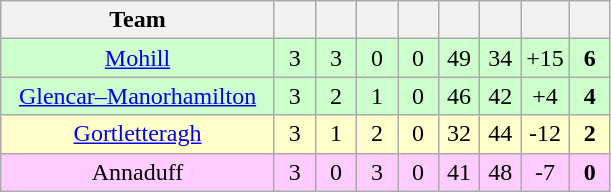<table class="wikitable" style="text-align:center">
<tr>
<th style="width:175px;">Team</th>
<th width="20"></th>
<th width="20"></th>
<th width="20"></th>
<th width="20"></th>
<th width="20"></th>
<th width="20"></th>
<th width="20"></th>
<th width="20"></th>
</tr>
<tr style="background:#cfc;">
<td><a href='#'>Mohill</a></td>
<td>3</td>
<td>3</td>
<td>0</td>
<td>0</td>
<td>49</td>
<td>34</td>
<td>+15</td>
<td><strong>6</strong></td>
</tr>
<tr style="background:#cfc;">
<td><a href='#'>Glencar–Manorhamilton</a></td>
<td>3</td>
<td>2</td>
<td>1</td>
<td>0</td>
<td>46</td>
<td>42</td>
<td>+4</td>
<td><strong>4</strong></td>
</tr>
<tr style="background:#ffffcc;">
<td><a href='#'>Gortletteragh</a></td>
<td>3</td>
<td>1</td>
<td>2</td>
<td>0</td>
<td>32</td>
<td>44</td>
<td>-12</td>
<td><strong>2</strong></td>
</tr>
<tr style="background:#fcf;">
<td>Annaduff</td>
<td>3</td>
<td>0</td>
<td>3</td>
<td>0</td>
<td>41</td>
<td>48</td>
<td>-7</td>
<td><strong>0</strong></td>
</tr>
</table>
